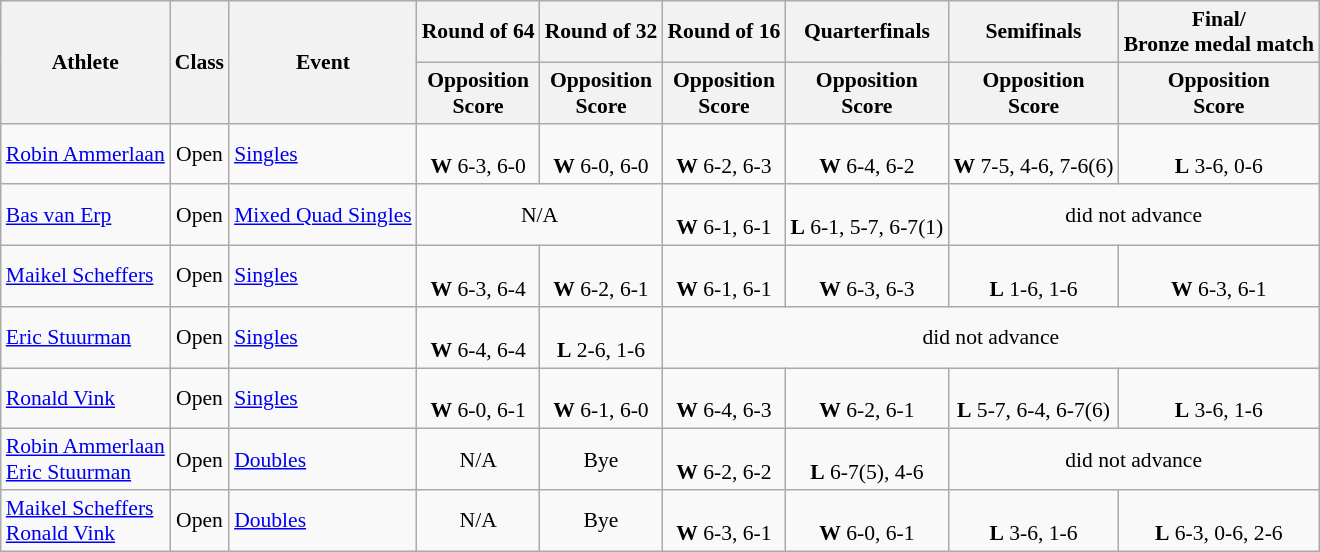<table class=wikitable style="font-size:90%">
<tr>
<th rowspan="2">Athlete</th>
<th rowspan="2">Class</th>
<th rowspan="2">Event</th>
<th>Round of 64</th>
<th>Round of 32</th>
<th>Round of 16</th>
<th>Quarterfinals</th>
<th>Semifinals</th>
<th>Final/<br>Bronze medal match</th>
</tr>
<tr>
<th>Opposition<br>Score</th>
<th>Opposition<br>Score</th>
<th>Opposition<br>Score</th>
<th>Opposition<br>Score</th>
<th>Opposition<br>Score</th>
<th>Opposition<br>Score</th>
</tr>
<tr>
<td><a href='#'>Robin Ammerlaan</a></td>
<td align="center">Open</td>
<td><a href='#'>Singles</a></td>
<td align="center"><br><strong>W</strong> 6-3, 6-0</td>
<td align="center"><br><strong>W</strong> 6-0, 6-0</td>
<td align="center"><br><strong>W</strong> 6-2, 6-3</td>
<td align="center"><br><strong>W</strong> 6-4, 6-2</td>
<td align="center"><br><strong>W</strong> 7-5, 4-6, 7-6(6)</td>
<td align="center"><br><strong>L</strong> 3-6, 0-6 </td>
</tr>
<tr>
<td><a href='#'>Bas van Erp</a></td>
<td align="center">Open</td>
<td><a href='#'>Mixed Quad Singles</a></td>
<td align="center" colspan="2">N/A</td>
<td align="center"><br><strong>W</strong> 6-1, 6-1</td>
<td align="center"><br><strong>L</strong> 6-1, 5-7, 6-7(1)</td>
<td align="center" colspan="2">did not advance</td>
</tr>
<tr>
<td><a href='#'>Maikel Scheffers</a></td>
<td align="center">Open</td>
<td><a href='#'>Singles</a></td>
<td align="center"><br><strong>W</strong> 6-3, 6-4</td>
<td align="center"><br><strong>W</strong> 6-2, 6-1</td>
<td align="center"><br><strong>W</strong> 6-1, 6-1</td>
<td align="center"><br><strong>W</strong> 6-3, 6-3</td>
<td align="center"><br><strong>L</strong> 1-6, 1-6</td>
<td align="center"><br><strong>W</strong> 6-3, 6-1 </td>
</tr>
<tr>
<td><a href='#'>Eric Stuurman</a></td>
<td align="center">Open</td>
<td><a href='#'>Singles</a></td>
<td align="center"><br><strong>W</strong> 6-4, 6-4</td>
<td align="center"><br><strong>L</strong> 2-6, 1-6</td>
<td align="center" colspan="4">did not advance</td>
</tr>
<tr>
<td><a href='#'>Ronald Vink</a></td>
<td align="center">Open</td>
<td><a href='#'>Singles</a></td>
<td align="center"><br><strong>W</strong> 6-0, 6-1</td>
<td align="center"><br><strong>W</strong> 6-1, 6-0</td>
<td align="center"><br><strong>W</strong> 6-4, 6-3</td>
<td align="center"><br><strong>W</strong> 6-2, 6-1</td>
<td align="center"><br><strong>L</strong> 5-7, 6-4, 6-7(6)</td>
<td align="center"><br><strong>L</strong> 3-6, 1-6</td>
</tr>
<tr>
<td><a href='#'>Robin Ammerlaan</a><br><a href='#'>Eric Stuurman</a></td>
<td align="center">Open</td>
<td><a href='#'>Doubles</a></td>
<td align="center">N/A</td>
<td align="center">Bye</td>
<td align="center"><br><strong>W</strong> 6-2, 6-2</td>
<td align="center"><br><strong>L</strong> 6-7(5), 4-6</td>
<td align="center" colspan="2">did not advance</td>
</tr>
<tr>
<td><a href='#'>Maikel Scheffers</a><br><a href='#'>Ronald Vink</a></td>
<td align="center">Open</td>
<td><a href='#'>Doubles</a></td>
<td align="center">N/A</td>
<td align="center">Bye</td>
<td align="center"><br><strong>W</strong> 6-3, 6-1</td>
<td align="center"><br><strong>W</strong> 6-0, 6-1</td>
<td align="center"><br><strong>L</strong> 3-6, 1-6</td>
<td align="center"><br><strong>L</strong> 6-3, 0-6, 2-6</td>
</tr>
</table>
